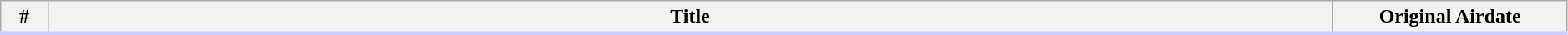<table class="wikitable" width="99%">
<tr style="border-bottom:3px solid #CCF">
<th width="3%">#</th>
<th>Title</th>
<th width="15%">Original Airdate<br>


















































</th>
</tr>
</table>
